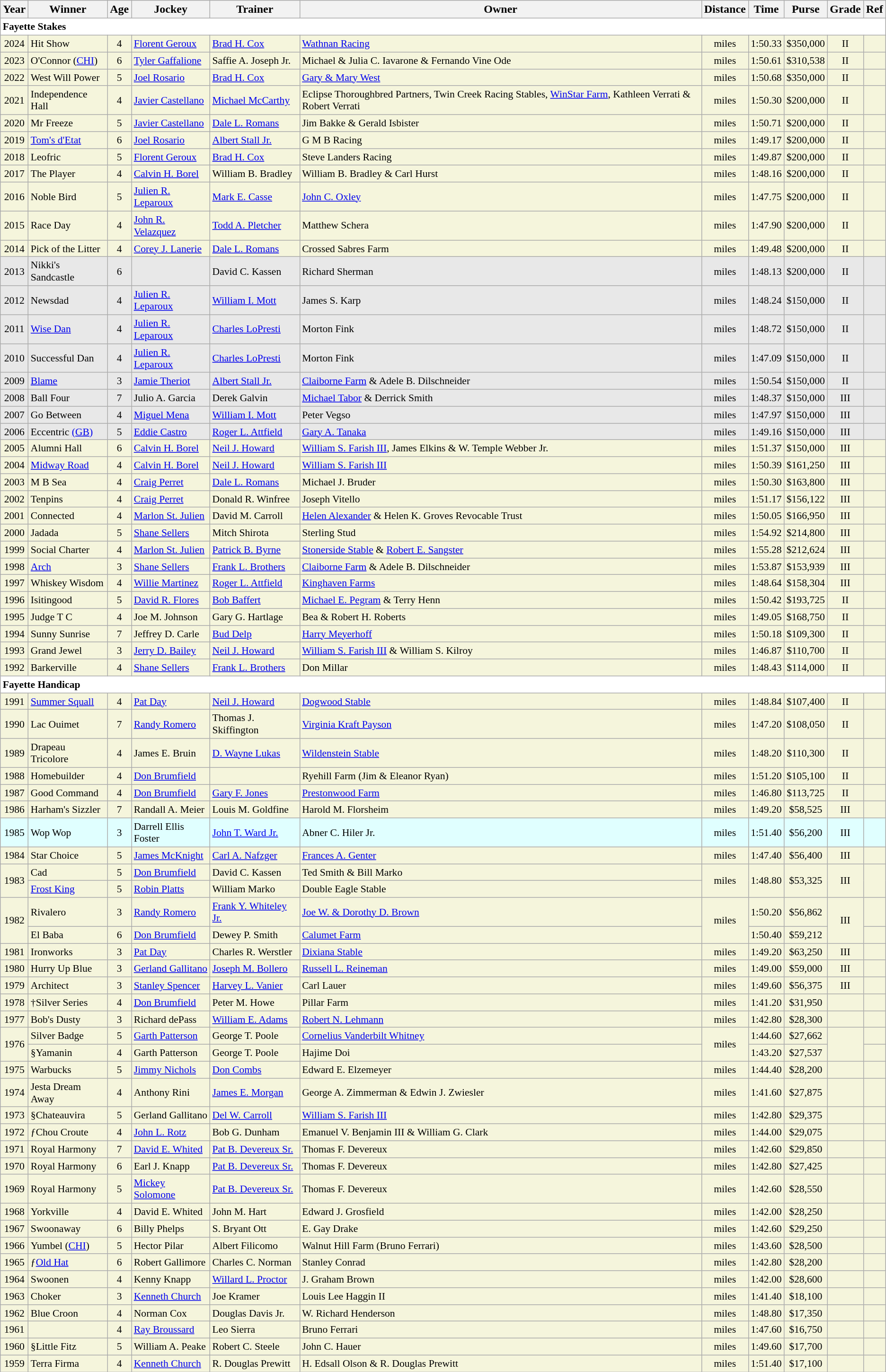<table class="wikitable sortable">
<tr>
<th>Year</th>
<th>Winner</th>
<th>Age</th>
<th>Jockey</th>
<th>Trainer</th>
<th>Owner</th>
<th>Distance</th>
<th>Time</th>
<th>Purse</th>
<th>Grade</th>
<th>Ref</th>
</tr>
<tr style="font-size:90%; background-color:white">
<td align="left" colspan=11><strong>Fayette Stakes</strong></td>
</tr>
<tr style="font-size:90%; background-color:beige">
<td align=center>2024</td>
<td>Hit Show</td>
<td align=center>4</td>
<td><a href='#'>Florent Geroux</a></td>
<td><a href='#'>Brad H. Cox</a></td>
<td><a href='#'>Wathnan Racing</a></td>
<td align=center> miles</td>
<td align=center>1:50.33</td>
<td align=center>$350,000</td>
<td align=center>II</td>
<td></td>
</tr>
<tr style="font-size:90%; background-color:beige">
<td align=center>2023</td>
<td>O'Connor (<a href='#'>CHI</a>)</td>
<td align=center>6</td>
<td><a href='#'>Tyler Gaffalione</a></td>
<td>Saffie A. Joseph Jr.</td>
<td>Michael & Julia C. Iavarone & Fernando Vine Ode</td>
<td align=center> miles</td>
<td align=center>1:50.61</td>
<td align=center>$310,538</td>
<td align=center>II</td>
<td></td>
</tr>
<tr style="font-size:90%; background-color:beige">
<td align=center>2022</td>
<td>West Will Power</td>
<td align=center>5</td>
<td><a href='#'>Joel Rosario</a></td>
<td><a href='#'>Brad H. Cox</a></td>
<td><a href='#'>Gary & Mary West</a></td>
<td align=center> miles</td>
<td align=center>1:50.68</td>
<td align=center>$350,000</td>
<td align=center>II</td>
<td></td>
</tr>
<tr style="font-size:90%; background-color:beige">
<td align=center>2021</td>
<td>Independence Hall</td>
<td align=center>4</td>
<td><a href='#'>Javier Castellano</a></td>
<td><a href='#'>Michael McCarthy</a></td>
<td>Eclipse Thoroughbred Partners, Twin Creek Racing Stables, <a href='#'>WinStar Farm</a>, Kathleen Verrati & Robert Verrati</td>
<td align=center> miles</td>
<td align=center>1:50.30</td>
<td align=center>$200,000</td>
<td align=center>II</td>
<td></td>
</tr>
<tr style="font-size:90%; background-color:beige">
<td align=center>2020</td>
<td>Mr Freeze</td>
<td align=center>5</td>
<td><a href='#'>Javier Castellano</a></td>
<td><a href='#'>Dale L. Romans</a></td>
<td>Jim Bakke & Gerald Isbister</td>
<td align=center> miles</td>
<td align=center>1:50.71</td>
<td align=center>$200,000</td>
<td align=center>II</td>
<td></td>
</tr>
<tr style="font-size:90%; background-color:beige">
<td align=center>2019</td>
<td><a href='#'>Tom's d'Etat</a></td>
<td align=center>6</td>
<td><a href='#'>Joel Rosario</a></td>
<td><a href='#'>Albert Stall Jr.</a></td>
<td>G M B Racing</td>
<td align=center> miles</td>
<td align=center>1:49.17</td>
<td align=center>$200,000</td>
<td align=center>II</td>
<td></td>
</tr>
<tr style="font-size:90%; background-color:beige">
<td align=center>2018</td>
<td>Leofric</td>
<td align=center>5</td>
<td><a href='#'>Florent Geroux</a></td>
<td><a href='#'>Brad H. Cox</a></td>
<td>Steve Landers Racing</td>
<td align=center> miles</td>
<td align=center>1:49.87</td>
<td align=center>$200,000</td>
<td align=center>II</td>
<td></td>
</tr>
<tr style="font-size:90%; background-color:beige">
<td align=center>2017</td>
<td>The Player</td>
<td align=center>4</td>
<td><a href='#'>Calvin H. Borel</a></td>
<td>William B. Bradley</td>
<td>William B. Bradley & Carl Hurst</td>
<td align=center> miles</td>
<td align=center>1:48.16</td>
<td align=center>$200,000</td>
<td align=center>II</td>
<td></td>
</tr>
<tr style="font-size:90%; background-color:beige">
<td align=center>2016</td>
<td>Noble Bird</td>
<td align=center>5</td>
<td><a href='#'>Julien R. Leparoux</a></td>
<td><a href='#'>Mark E. Casse</a></td>
<td><a href='#'>John C. Oxley</a></td>
<td align=center> miles</td>
<td align=center>1:47.75</td>
<td align=center>$200,000</td>
<td align=center>II</td>
<td></td>
</tr>
<tr style="font-size:90%; background-color:beige">
<td align=center>2015</td>
<td>Race Day</td>
<td align=center>4</td>
<td><a href='#'>John R. Velazquez</a></td>
<td><a href='#'>Todd A. Pletcher</a></td>
<td>Matthew Schera</td>
<td align=center> miles</td>
<td align=center>1:47.90</td>
<td align=center>$200,000</td>
<td align=center>II</td>
<td></td>
</tr>
<tr style="font-size:90%; background-color:beige">
<td align=center>2014</td>
<td>Pick of the Litter</td>
<td align=center>4</td>
<td><a href='#'>Corey J. Lanerie</a></td>
<td><a href='#'>Dale L. Romans</a></td>
<td>Crossed Sabres Farm</td>
<td align=center> miles</td>
<td align=center>1:49.48</td>
<td align=center>$200,000</td>
<td align=center>II</td>
<td></td>
</tr>
<tr style="font-size:90%; background-color:#E8E8E8">
<td align=center>2013</td>
<td>Nikki's Sandcastle</td>
<td align=center>6</td>
<td></td>
<td>David C. Kassen</td>
<td>Richard Sherman</td>
<td align=center> miles</td>
<td align=center>1:48.13</td>
<td align=center>$200,000</td>
<td align=center>II</td>
<td></td>
</tr>
<tr style="font-size:90%; background-color:#E8E8E8">
<td align=center>2012</td>
<td>Newsdad</td>
<td align=center>4</td>
<td><a href='#'>Julien R. Leparoux</a></td>
<td><a href='#'>William I. Mott</a></td>
<td>James S. Karp</td>
<td align=center> miles</td>
<td align=center>1:48.24</td>
<td align=center>$150,000</td>
<td align=center>II</td>
<td></td>
</tr>
<tr style="font-size:90%; background-color:#E8E8E8">
<td align=center>2011</td>
<td><a href='#'>Wise Dan</a></td>
<td align=center>4</td>
<td><a href='#'>Julien R. Leparoux</a></td>
<td><a href='#'>Charles LoPresti</a></td>
<td>Morton Fink</td>
<td align=center> miles</td>
<td align=center>1:48.72</td>
<td align=center>$150,000</td>
<td align=center>II</td>
<td></td>
</tr>
<tr style="font-size:90%; background-color:#E8E8E8">
<td align=center>2010</td>
<td>Successful Dan</td>
<td align=center>4</td>
<td><a href='#'>Julien R. Leparoux</a></td>
<td><a href='#'>Charles LoPresti</a></td>
<td>Morton Fink</td>
<td align=center> miles</td>
<td align=center>1:47.09</td>
<td align=center>$150,000</td>
<td align=center>II</td>
<td></td>
</tr>
<tr style="font-size:90%; background-color:#E8E8E8">
<td align=center>2009</td>
<td><a href='#'>Blame</a></td>
<td align=center>3</td>
<td><a href='#'>Jamie Theriot</a></td>
<td><a href='#'>Albert Stall Jr.</a></td>
<td><a href='#'>Claiborne Farm</a> & Adele B. Dilschneider</td>
<td align=center> miles</td>
<td align=center>1:50.54</td>
<td align=center>$150,000</td>
<td align=center>II</td>
<td></td>
</tr>
<tr style="font-size:90%; background-color:#E8E8E8">
<td align=center>2008</td>
<td>Ball Four</td>
<td align=center>7</td>
<td>Julio A. Garcia</td>
<td>Derek Galvin</td>
<td><a href='#'>Michael Tabor</a> & Derrick Smith</td>
<td align=center> miles</td>
<td align=center>1:48.37</td>
<td align=center>$150,000</td>
<td align=center>III</td>
<td></td>
</tr>
<tr style="font-size:90%; background-color:#E8E8E8">
<td align=center>2007</td>
<td>Go Between</td>
<td align=center>4</td>
<td><a href='#'>Miguel Mena</a></td>
<td><a href='#'>William I. Mott</a></td>
<td>Peter Vegso</td>
<td align=center> miles</td>
<td align=center>1:47.97</td>
<td align=center>$150,000</td>
<td align=center>III</td>
<td></td>
</tr>
<tr style="font-size:90%; background-color:#E8E8E8">
<td align=center>2006</td>
<td>Eccentric <a href='#'>(GB)</a></td>
<td align=center>5</td>
<td><a href='#'>Eddie Castro</a></td>
<td><a href='#'>Roger L. Attfield</a></td>
<td><a href='#'>Gary A. Tanaka</a></td>
<td align=center> miles</td>
<td align=center>1:49.16</td>
<td align=center>$150,000</td>
<td align=center>III</td>
<td></td>
</tr>
<tr style="font-size:90%; background-color:beige">
<td align=center>2005</td>
<td>Alumni Hall</td>
<td align=center>6</td>
<td><a href='#'>Calvin H. Borel</a></td>
<td><a href='#'>Neil J. Howard</a></td>
<td><a href='#'>William S. Farish III</a>, James Elkins & W. Temple Webber Jr.</td>
<td align=center> miles</td>
<td align=center>1:51.37</td>
<td align=center>$150,000</td>
<td align=center>III</td>
<td></td>
</tr>
<tr style="font-size:90%; background-color:beige">
<td align=center>2004</td>
<td><a href='#'>Midway Road</a></td>
<td align=center>4</td>
<td><a href='#'>Calvin H. Borel</a></td>
<td><a href='#'>Neil J. Howard</a></td>
<td><a href='#'>William S. Farish III</a></td>
<td align=center> miles</td>
<td align=center>1:50.39</td>
<td align=center>$161,250</td>
<td align=center>III</td>
<td></td>
</tr>
<tr style="font-size:90%; background-color:beige">
<td align=center>2003</td>
<td>M B Sea</td>
<td align=center>4</td>
<td><a href='#'>Craig Perret</a></td>
<td><a href='#'>Dale L. Romans</a></td>
<td>Michael J. Bruder</td>
<td align=center> miles</td>
<td align=center>1:50.30</td>
<td align=center>$163,800</td>
<td align=center>III</td>
<td></td>
</tr>
<tr style="font-size:90%; background-color:beige">
<td align=center>2002</td>
<td>Tenpins</td>
<td align=center>4</td>
<td><a href='#'>Craig Perret</a></td>
<td>Donald R. Winfree</td>
<td>Joseph Vitello</td>
<td align=center> miles</td>
<td align=center>1:51.17</td>
<td align=center>$156,122</td>
<td align=center>III</td>
<td></td>
</tr>
<tr style="font-size:90%; background-color:beige">
<td align=center>2001</td>
<td>Connected</td>
<td align=center>4</td>
<td><a href='#'>Marlon St. Julien</a></td>
<td>David M. Carroll</td>
<td><a href='#'>Helen Alexander</a> & Helen K. Groves Revocable Trust</td>
<td align=center> miles</td>
<td align=center>1:50.05</td>
<td align=center>$166,950</td>
<td align=center>III</td>
<td></td>
</tr>
<tr style="font-size:90%; background-color:beige">
<td align=center>2000</td>
<td>Jadada</td>
<td align=center>5</td>
<td><a href='#'>Shane Sellers</a></td>
<td>Mitch Shirota</td>
<td>Sterling Stud</td>
<td align=center> miles</td>
<td align=center>1:54.92</td>
<td align=center>$214,800</td>
<td align=center>III</td>
<td></td>
</tr>
<tr style="font-size:90%; background-color:beige">
<td align=center>1999</td>
<td>Social Charter</td>
<td align=center>4</td>
<td><a href='#'>Marlon St. Julien</a></td>
<td><a href='#'>Patrick B. Byrne</a></td>
<td><a href='#'>Stonerside Stable</a> & <a href='#'>Robert E. Sangster</a></td>
<td align=center> miles</td>
<td align=center>1:55.28</td>
<td align=center>$212,624</td>
<td align=center>III</td>
<td></td>
</tr>
<tr style="font-size:90%; background-color:beige">
<td align=center>1998</td>
<td><a href='#'>Arch</a></td>
<td align=center>3</td>
<td><a href='#'>Shane Sellers</a></td>
<td><a href='#'>Frank L. Brothers</a></td>
<td><a href='#'>Claiborne Farm</a> & Adele B. Dilschneider</td>
<td align=center> miles</td>
<td align=center>1:53.87</td>
<td align=center>$153,939</td>
<td align=center>III</td>
<td></td>
</tr>
<tr style="font-size:90%; background-color:beige">
<td align=center>1997</td>
<td>Whiskey Wisdom</td>
<td align=center>4</td>
<td><a href='#'>Willie Martinez</a></td>
<td><a href='#'>Roger L. Attfield</a></td>
<td><a href='#'>Kinghaven Farms</a></td>
<td align=center> miles</td>
<td align=center>1:48.64</td>
<td align=center>$158,304</td>
<td align=center>III</td>
<td></td>
</tr>
<tr style="font-size:90%; background-color:beige">
<td align=center>1996</td>
<td>Isitingood</td>
<td align=center>5</td>
<td><a href='#'>David R. Flores</a></td>
<td><a href='#'>Bob Baffert</a></td>
<td><a href='#'>Michael E. Pegram</a> & Terry Henn</td>
<td align=center> miles</td>
<td align=center>1:50.42</td>
<td align=center>$193,725</td>
<td align=center>II</td>
<td></td>
</tr>
<tr style="font-size:90%; background-color:beige">
<td align=center>1995</td>
<td>Judge T C</td>
<td align=center>4</td>
<td>Joe M. Johnson</td>
<td>Gary G. Hartlage</td>
<td>Bea & Robert H. Roberts</td>
<td align=center> miles</td>
<td align=center>1:49.05</td>
<td align=center>$168,750</td>
<td align=center>II</td>
<td></td>
</tr>
<tr style="font-size:90%; background-color:beige">
<td align=center>1994</td>
<td>Sunny Sunrise</td>
<td align=center>7</td>
<td>Jeffrey D. Carle</td>
<td><a href='#'>Bud Delp</a></td>
<td><a href='#'>Harry Meyerhoff</a></td>
<td align=center> miles</td>
<td align=center>1:50.18</td>
<td align=center>$109,300</td>
<td align=center>II</td>
<td></td>
</tr>
<tr style="font-size:90%; background-color:beige">
<td align=center>1993</td>
<td>Grand Jewel</td>
<td align=center>3</td>
<td><a href='#'>Jerry D. Bailey</a></td>
<td><a href='#'>Neil J. Howard</a></td>
<td><a href='#'>William S. Farish III</a> & William S. Kilroy</td>
<td align=center> miles</td>
<td align=center>1:46.87</td>
<td align=center>$110,700</td>
<td align=center>II</td>
<td></td>
</tr>
<tr style="font-size:90%; background-color:beige">
<td align=center>1992</td>
<td>Barkerville</td>
<td align=center>4</td>
<td><a href='#'>Shane Sellers</a></td>
<td><a href='#'>Frank L. Brothers</a></td>
<td>Don Millar</td>
<td align=center> miles</td>
<td align=center>1:48.43</td>
<td align=center>$114,000</td>
<td align=center>II</td>
<td></td>
</tr>
<tr style="font-size:90%; background-color:white">
<td align="left" colspan=11><strong>Fayette Handicap </strong></td>
</tr>
<tr style="font-size:90%; background-color:beige">
<td align=center>1991</td>
<td><a href='#'>Summer Squall</a></td>
<td align=center>4</td>
<td><a href='#'>Pat Day</a></td>
<td><a href='#'>Neil J. Howard</a></td>
<td><a href='#'>Dogwood Stable</a></td>
<td align=center> miles</td>
<td align=center>1:48.84</td>
<td align=center>$107,400</td>
<td align=center>II</td>
<td></td>
</tr>
<tr style="font-size:90%; background-color:beige">
<td align=center>1990</td>
<td>Lac Ouimet</td>
<td align=center>7</td>
<td><a href='#'>Randy Romero</a></td>
<td>Thomas J. Skiffington</td>
<td><a href='#'>Virginia Kraft Payson</a></td>
<td align=center> miles</td>
<td align=center>1:47.20</td>
<td align=center>$108,050</td>
<td align=center>II</td>
<td></td>
</tr>
<tr style="font-size:90%; background-color:beige">
<td align=center>1989</td>
<td>Drapeau Tricolore</td>
<td align=center>4</td>
<td>James E. Bruin</td>
<td><a href='#'>D. Wayne Lukas</a></td>
<td><a href='#'>Wildenstein Stable</a></td>
<td align=center> miles</td>
<td align=center>1:48.20</td>
<td align=center>$110,300</td>
<td align=center>II</td>
<td></td>
</tr>
<tr style="font-size:90%; background-color:beige">
<td align=center>1988</td>
<td>Homebuilder</td>
<td align=center>4</td>
<td><a href='#'>Don Brumfield</a></td>
<td></td>
<td>Ryehill Farm (Jim & Eleanor Ryan)</td>
<td align=center> miles</td>
<td align=center>1:51.20</td>
<td align=center>$105,100</td>
<td align=center>II</td>
<td></td>
</tr>
<tr style="font-size:90%; background-color:beige">
<td align=center>1987</td>
<td>Good Command</td>
<td align=center>4</td>
<td><a href='#'>Don Brumfield</a></td>
<td><a href='#'>Gary F. Jones</a></td>
<td><a href='#'>Prestonwood Farm</a></td>
<td align=center> miles</td>
<td align=center>1:46.80</td>
<td align=center>$113,725</td>
<td align=center>II</td>
<td></td>
</tr>
<tr style="font-size:90%; background-color:beige">
<td align=center>1986</td>
<td>Harham's Sizzler</td>
<td align=center>7</td>
<td>Randall A. Meier</td>
<td>Louis M. Goldfine</td>
<td>Harold M. Florsheim</td>
<td align=center> miles</td>
<td align=center>1:49.20</td>
<td align=center>$58,525</td>
<td align=center>III</td>
<td></td>
</tr>
<tr style="font-size:90%; background-color:lightcyan">
<td align=center>1985</td>
<td>Wop Wop</td>
<td align=center>3</td>
<td>Darrell Ellis Foster</td>
<td><a href='#'>John T. Ward Jr.</a></td>
<td>Abner C. Hiler Jr.</td>
<td align=center> miles</td>
<td align=center>1:51.40</td>
<td align=center>$56,200</td>
<td align=center>III</td>
<td></td>
</tr>
<tr style="font-size:90%; background-color:beige">
<td align=center>1984</td>
<td>Star Choice</td>
<td align=center>5</td>
<td><a href='#'>James McKnight</a></td>
<td><a href='#'>Carl A. Nafzger</a></td>
<td><a href='#'>Frances A. Genter</a></td>
<td align=center> miles</td>
<td align=center>1:47.40</td>
<td align=center>$56,400</td>
<td align=center>III</td>
<td></td>
</tr>
<tr style="font-size:90%; background-color:beige">
<td align=center rowspan=2>1983</td>
<td>Cad</td>
<td align=center>5</td>
<td><a href='#'>Don Brumfield</a></td>
<td>David C. Kassen</td>
<td>Ted Smith & Bill Marko</td>
<td align=center rowspan=2> miles</td>
<td align=center rowspan=2>1:48.80</td>
<td align=center rowspan=2>$53,325</td>
<td align=center rowspan=2>III</td>
<td rowspan=2></td>
</tr>
<tr style="font-size:90%; background-color:beige">
<td><a href='#'>Frost King</a></td>
<td align=center>5</td>
<td><a href='#'>Robin Platts</a></td>
<td>William Marko</td>
<td>Double Eagle Stable</td>
</tr>
<tr style="font-size:90%; background-color:beige">
<td align=center rowspan=2>1982</td>
<td>Rivalero</td>
<td align=center>3</td>
<td><a href='#'>Randy Romero</a></td>
<td><a href='#'>Frank Y. Whiteley Jr.</a></td>
<td><a href='#'>Joe W. & Dorothy D. Brown</a></td>
<td align=center rowspan=2> miles</td>
<td align=center>1:50.20</td>
<td align=center>$56,862</td>
<td align=center rowspan=2>III</td>
<td></td>
</tr>
<tr style="font-size:90%; background-color:beige">
<td>El Baba</td>
<td align=center>6</td>
<td><a href='#'>Don Brumfield</a></td>
<td>Dewey P. Smith</td>
<td><a href='#'>Calumet Farm</a></td>
<td align=center>1:50.40</td>
<td align=center>$59,212</td>
<td></td>
</tr>
<tr style="font-size:90%; background-color:beige">
<td align=center>1981</td>
<td>Ironworks</td>
<td align=center>3</td>
<td><a href='#'>Pat Day</a></td>
<td>Charles R. Werstler</td>
<td><a href='#'>Dixiana Stable</a></td>
<td align=center> miles</td>
<td align=center>1:49.20</td>
<td align=center>$63,250</td>
<td align=center>III</td>
<td></td>
</tr>
<tr style="font-size:90%; background-color:beige">
<td align=center>1980</td>
<td>Hurry Up Blue</td>
<td align=center>3</td>
<td><a href='#'>Gerland Gallitano</a></td>
<td><a href='#'>Joseph M. Bollero</a></td>
<td><a href='#'>Russell L. Reineman</a></td>
<td align=center> miles</td>
<td align=center>1:49.00</td>
<td align=center>$59,000</td>
<td align=center>III</td>
<td></td>
</tr>
<tr style="font-size:90%; background-color:beige">
<td align=center>1979</td>
<td>Architect</td>
<td align=center>3</td>
<td><a href='#'>Stanley Spencer</a></td>
<td><a href='#'>Harvey L. Vanier</a></td>
<td>Carl Lauer</td>
<td align=center> miles</td>
<td align=center>1:49.60</td>
<td align=center>$56,375</td>
<td align=center>III</td>
<td></td>
</tr>
<tr style="font-size:90%; background-color:beige">
<td align=center>1978</td>
<td>†Silver Series</td>
<td align=center>4</td>
<td><a href='#'>Don Brumfield</a></td>
<td>Peter M. Howe</td>
<td>Pillar Farm</td>
<td align=center> miles</td>
<td align=center>1:41.20</td>
<td align=center>$31,950</td>
<td align=center></td>
<td></td>
</tr>
<tr style="font-size:90%; background-color:beige">
<td align=center>1977</td>
<td>Bob's Dusty</td>
<td align=center>3</td>
<td>Richard dePass</td>
<td><a href='#'>William E. Adams</a></td>
<td><a href='#'>Robert N. Lehmann</a></td>
<td align=center> miles</td>
<td align=center>1:42.80</td>
<td align=center>$28,300</td>
<td align=center></td>
<td></td>
</tr>
<tr style="font-size:90%; background-color:beige">
<td align=center rowspan=2>1976</td>
<td>Silver Badge</td>
<td align=center>5</td>
<td><a href='#'>Garth Patterson</a></td>
<td>George T. Poole</td>
<td><a href='#'>Cornelius Vanderbilt Whitney</a></td>
<td align=center rowspan=2> miles</td>
<td align=center>1:44.60</td>
<td align=center>$27,662</td>
<td align=center rowspan=2></td>
<td></td>
</tr>
<tr style="font-size:90%; background-color:beige">
<td>§Yamanin</td>
<td align=center>4</td>
<td>Garth Patterson</td>
<td>George T. Poole</td>
<td>Hajime Doi</td>
<td align=center>1:43.20</td>
<td align=center>$27,537</td>
<td></td>
</tr>
<tr style="font-size:90%; background-color:beige">
<td align=center>1975</td>
<td>Warbucks</td>
<td align=center>5</td>
<td><a href='#'>Jimmy Nichols</a></td>
<td><a href='#'>Don Combs</a></td>
<td>Edward E. Elzemeyer</td>
<td align=center> miles</td>
<td align=center>1:44.40</td>
<td align=center>$28,200</td>
<td align=center></td>
<td></td>
</tr>
<tr style="font-size:90%; background-color:beige">
<td align=center>1974</td>
<td>Jesta Dream Away</td>
<td align=center>4</td>
<td>Anthony Rini</td>
<td><a href='#'>James E. Morgan</a></td>
<td>George A. Zimmerman & Edwin J. Zwiesler</td>
<td align=center> miles</td>
<td align=center>1:41.60</td>
<td align=center>$27,875</td>
<td align=center></td>
<td></td>
</tr>
<tr style="font-size:90%; background-color:beige">
<td align=center>1973</td>
<td>§Chateauvira</td>
<td align=center>5</td>
<td>Gerland Gallitano</td>
<td><a href='#'>Del W. Carroll</a></td>
<td><a href='#'>William S. Farish III</a></td>
<td align=center> miles</td>
<td align=center>1:42.80</td>
<td align=center>$29,375</td>
<td align=center></td>
<td></td>
</tr>
<tr style="font-size:90%; background-color:beige">
<td align=center>1972</td>
<td>ƒChou Croute</td>
<td align=center>4</td>
<td><a href='#'>John L. Rotz</a></td>
<td>Bob G. Dunham</td>
<td>Emanuel V. Benjamin III & William G. Clark</td>
<td align=center> miles</td>
<td align=center>1:44.00</td>
<td align=center>$29,075</td>
<td align=center></td>
<td></td>
</tr>
<tr style="font-size:90%; background-color:beige">
<td align=center>1971</td>
<td>Royal Harmony</td>
<td align=center>7</td>
<td><a href='#'>David E. Whited</a></td>
<td><a href='#'>Pat B. Devereux Sr.</a></td>
<td>Thomas F. Devereux</td>
<td align=center> miles</td>
<td align=center>1:42.60</td>
<td align=center>$29,850</td>
<td align=center></td>
<td></td>
</tr>
<tr style="font-size:90%; background-color:beige">
<td align=center>1970</td>
<td>Royal Harmony</td>
<td align=center>6</td>
<td>Earl J. Knapp</td>
<td><a href='#'>Pat B. Devereux Sr.</a></td>
<td>Thomas F. Devereux</td>
<td align=center> miles</td>
<td align=center>1:42.80</td>
<td align=center>$27,425</td>
<td align=center></td>
<td></td>
</tr>
<tr style="font-size:90%; background-color:beige">
<td align=center>1969</td>
<td>Royal Harmony</td>
<td align=center>5</td>
<td><a href='#'>Mickey Solomone</a></td>
<td><a href='#'>Pat B. Devereux Sr.</a></td>
<td>Thomas F. Devereux</td>
<td align=center> miles</td>
<td align=center>1:42.60</td>
<td align=center>$28,550</td>
<td align=center></td>
<td></td>
</tr>
<tr style="font-size:90%; background-color:beige">
<td align=center>1968</td>
<td>Yorkville</td>
<td align=center>4</td>
<td>David E. Whited</td>
<td>John M. Hart</td>
<td>Edward J. Grosfield</td>
<td align=center> miles</td>
<td align=center>1:42.00</td>
<td align=center>$28,250</td>
<td align=center></td>
<td></td>
</tr>
<tr style="font-size:90%; background-color:beige">
<td align=center>1967</td>
<td>Swoonaway</td>
<td align=center>6</td>
<td>Billy Phelps</td>
<td>S. Bryant Ott</td>
<td>E. Gay Drake</td>
<td align=center> miles</td>
<td align=center>1:42.60</td>
<td align=center>$29,250</td>
<td align=center></td>
<td></td>
</tr>
<tr style="font-size:90%; background-color:beige">
<td align=center>1966</td>
<td>Yumbel (<a href='#'>CHI</a>)</td>
<td align=center>5</td>
<td>Hector Pilar</td>
<td>Albert Filicomo</td>
<td>Walnut Hill Farm (Bruno Ferrari)</td>
<td align=center> miles</td>
<td align=center>1:43.60</td>
<td align=center>$28,500</td>
<td align=center></td>
<td></td>
</tr>
<tr style="font-size:90%; background-color:beige">
<td align=center>1965</td>
<td>ƒ<a href='#'>Old Hat</a></td>
<td align=center>6</td>
<td>Robert Gallimore</td>
<td>Charles C. Norman</td>
<td>Stanley Conrad</td>
<td align=center> miles</td>
<td align=center>1:42.80</td>
<td align=center>$28,200</td>
<td align=center></td>
<td></td>
</tr>
<tr style="font-size:90%; background-color:beige">
<td align=center>1964</td>
<td>Swoonen</td>
<td align=center>4</td>
<td>Kenny Knapp</td>
<td><a href='#'>Willard L. Proctor</a></td>
<td>J. Graham Brown</td>
<td align=center> miles</td>
<td align=center>1:42.00</td>
<td align=center>$28,600</td>
<td align=center></td>
<td></td>
</tr>
<tr style="font-size:90%; background-color:beige">
<td align=center>1963</td>
<td>Choker</td>
<td align=center>3</td>
<td><a href='#'>Kenneth Church</a></td>
<td>Joe Kramer</td>
<td>Louis Lee Haggin II</td>
<td align=center> miles</td>
<td align=center>1:41.40</td>
<td align=center>$18,100</td>
<td align=center></td>
<td></td>
</tr>
<tr style="font-size:90%; background-color:beige">
<td align=center>1962</td>
<td>Blue Croon</td>
<td align=center>4</td>
<td>Norman Cox</td>
<td>Douglas Davis Jr.</td>
<td>W. Richard Henderson</td>
<td align=center> miles</td>
<td align=center>1:48.80</td>
<td align=center>$17,350</td>
<td align=center></td>
<td></td>
</tr>
<tr style="font-size:90%; background-color:beige">
<td align=center>1961</td>
<td></td>
<td align=center>4</td>
<td><a href='#'>Ray Broussard</a></td>
<td>Leo Sierra</td>
<td>Bruno Ferrari</td>
<td align=center> miles</td>
<td align=center>1:47.60</td>
<td align=center>$16,750</td>
<td align=center></td>
<td></td>
</tr>
<tr style="font-size:90%; background-color:beige">
<td align=center>1960</td>
<td>§Little Fitz</td>
<td align=center>5</td>
<td>William A. Peake</td>
<td>Robert C. Steele</td>
<td>John C. Hauer</td>
<td align=center> miles</td>
<td align=center>1:49.60</td>
<td align=center>$17,700</td>
<td align=center></td>
<td></td>
</tr>
<tr style="font-size:90%; background-color:beige">
<td align=center>1959</td>
<td>Terra Firma</td>
<td align=center>4</td>
<td><a href='#'>Kenneth Church</a></td>
<td>R. Douglas Prewitt</td>
<td>H. Edsall Olson & R. Douglas Prewitt</td>
<td align=center> miles</td>
<td align=center>1:51.40</td>
<td align=center>$17,100</td>
<td align=center></td>
<td></td>
</tr>
</table>
